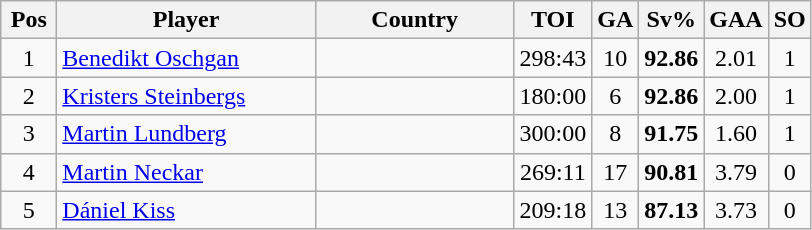<table class="wikitable sortable" style="text-align: center;">
<tr>
<th width=30>Pos</th>
<th width=165>Player</th>
<th width=125>Country</th>
<th width=20>TOI</th>
<th width=20>GA</th>
<th width=20>Sv%</th>
<th width=20>GAA</th>
<th width=20>SO</th>
</tr>
<tr>
<td>1</td>
<td align=left><a href='#'>Benedikt Oschgan</a></td>
<td align=left></td>
<td>298:43</td>
<td>10</td>
<td><strong>92.86</strong></td>
<td>2.01</td>
<td>1</td>
</tr>
<tr>
<td>2</td>
<td align=left><a href='#'>Kristers Steinbergs</a></td>
<td align=left></td>
<td>180:00</td>
<td>6</td>
<td><strong>92.86</strong></td>
<td>2.00</td>
<td>1</td>
</tr>
<tr>
<td>3</td>
<td align=left><a href='#'>Martin Lundberg</a></td>
<td align=left></td>
<td>300:00</td>
<td>8</td>
<td><strong>91.75</strong></td>
<td>1.60</td>
<td>1</td>
</tr>
<tr>
<td>4</td>
<td align=left><a href='#'>Martin Neckar</a></td>
<td align=left></td>
<td>269:11</td>
<td>17</td>
<td><strong>90.81</strong></td>
<td>3.79</td>
<td>0</td>
</tr>
<tr>
<td>5</td>
<td align=left><a href='#'>Dániel Kiss</a></td>
<td align=left></td>
<td>209:18</td>
<td>13</td>
<td><strong>87.13</strong></td>
<td>3.73</td>
<td>0</td>
</tr>
</table>
